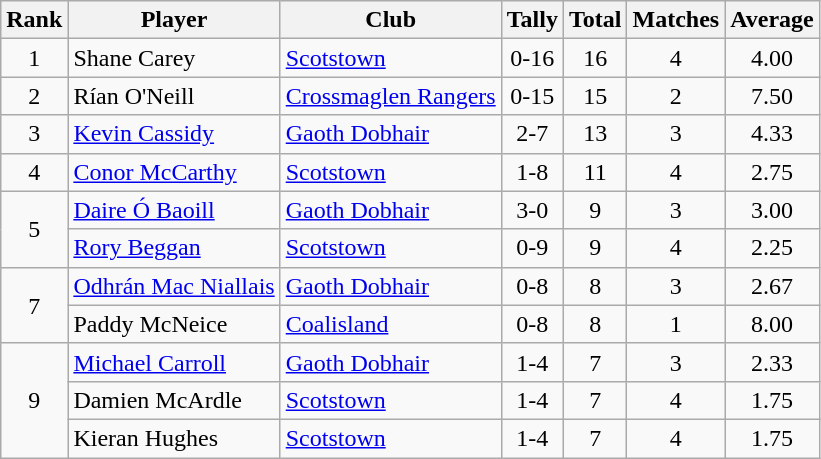<table class="wikitable">
<tr>
<th>Rank</th>
<th>Player</th>
<th>Club</th>
<th>Tally</th>
<th>Total</th>
<th>Matches</th>
<th>Average</th>
</tr>
<tr>
<td rowspan="1" style="text-align:center;">1</td>
<td>Shane Carey</td>
<td><a href='#'>Scotstown</a></td>
<td align=center>0-16</td>
<td align=center>16</td>
<td align=center>4</td>
<td align=center>4.00</td>
</tr>
<tr>
<td rowspan="1" style="text-align:center;">2</td>
<td>Rían O'Neill</td>
<td><a href='#'>Crossmaglen Rangers</a></td>
<td align=center>0-15</td>
<td align=center>15</td>
<td align=center>2</td>
<td align=center>7.50</td>
</tr>
<tr>
<td rowspan="1" style="text-align:center;">3</td>
<td><a href='#'>Kevin Cassidy</a></td>
<td><a href='#'>Gaoth Dobhair</a></td>
<td align=center>2-7</td>
<td align=center>13</td>
<td align=center>3</td>
<td align=center>4.33</td>
</tr>
<tr>
<td rowspan="1" style="text-align:center;">4</td>
<td><a href='#'>Conor McCarthy</a></td>
<td><a href='#'>Scotstown</a></td>
<td align=center>1-8</td>
<td align=center>11</td>
<td align=center>4</td>
<td align=center>2.75</td>
</tr>
<tr>
<td rowspan="2" style="text-align:center;">5</td>
<td><a href='#'>Daire Ó Baoill</a></td>
<td><a href='#'>Gaoth Dobhair</a></td>
<td align=center>3-0</td>
<td align=center>9</td>
<td align=center>3</td>
<td align=center>3.00</td>
</tr>
<tr>
<td><a href='#'>Rory Beggan</a></td>
<td><a href='#'>Scotstown</a></td>
<td align=center>0-9</td>
<td align=center>9</td>
<td align=center>4</td>
<td align=center>2.25</td>
</tr>
<tr>
<td rowspan="2" style="text-align:center;">7</td>
<td><a href='#'>Odhrán Mac Niallais</a></td>
<td><a href='#'>Gaoth Dobhair</a></td>
<td align=center>0-8</td>
<td align=center>8</td>
<td align=center>3</td>
<td align=center>2.67</td>
</tr>
<tr>
<td>Paddy McNeice</td>
<td><a href='#'>Coalisland</a></td>
<td align=center>0-8</td>
<td align=center>8</td>
<td align=center>1</td>
<td align=center>8.00</td>
</tr>
<tr>
<td rowspan="3" style="text-align:center;">9</td>
<td><a href='#'>Michael Carroll</a></td>
<td><a href='#'>Gaoth Dobhair</a></td>
<td align=center>1-4</td>
<td align=center>7</td>
<td align=center>3</td>
<td align=center>2.33</td>
</tr>
<tr>
<td>Damien McArdle</td>
<td><a href='#'>Scotstown</a></td>
<td align=center>1-4</td>
<td align=center>7</td>
<td align=center>4</td>
<td align=center>1.75</td>
</tr>
<tr>
<td>Kieran Hughes</td>
<td><a href='#'>Scotstown</a></td>
<td align=center>1-4</td>
<td align=center>7</td>
<td align=center>4</td>
<td align=center>1.75</td>
</tr>
</table>
